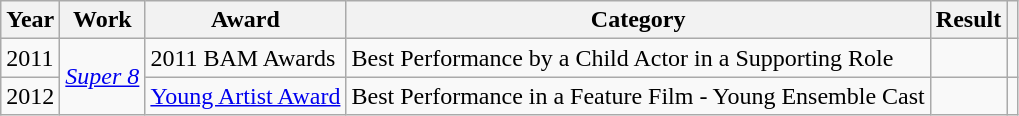<table class="wikitable sortable">
<tr>
<th>Year</th>
<th>Work</th>
<th>Award</th>
<th>Category</th>
<th>Result</th>
<th></th>
</tr>
<tr>
<td>2011</td>
<td rowspan="2"><em><a href='#'>Super 8</a></em></td>
<td>2011 BAM Awards</td>
<td>Best Performance by a Child Actor in a Supporting Role</td>
<td></td>
<td></td>
</tr>
<tr>
<td>2012</td>
<td><a href='#'>Young Artist Award</a></td>
<td>Best Performance in a Feature Film - Young Ensemble Cast</td>
<td></td>
<td></td>
</tr>
</table>
